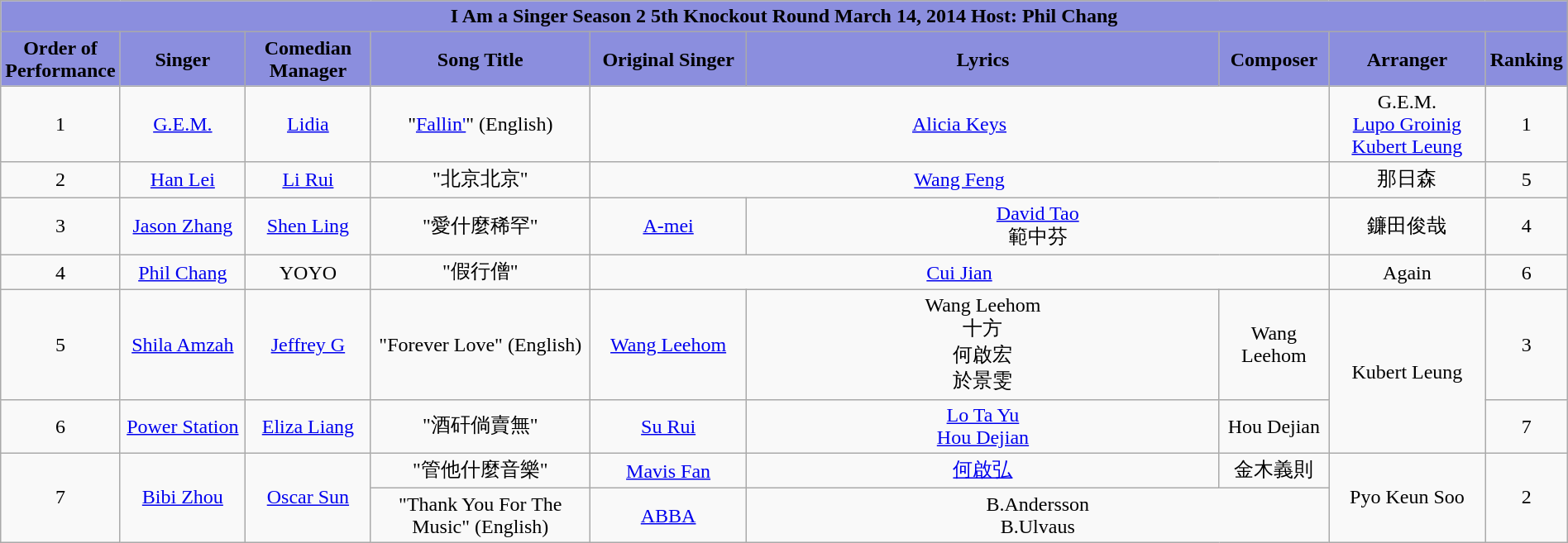<table class="wikitable sortable mw-collapsible" width="100%" style="text-align:center">
<tr align=center style="background:#8B8EDE">
<td colspan="10"><div><strong>I Am a Singer Season 2 5th Knockout Round March 14, 2014 Host: Phil Chang</strong></div></td>
</tr>
<tr align=center style="background:#8B8EDE">
<td style="width:7%"><strong>Order of Performance</strong></td>
<td style="width:8%"><strong>Singer</strong></td>
<td style="width:8%"><strong>Comedian Manager</strong></td>
<td style="width:14%"><strong>Song Title</strong></td>
<td style="width:10%"><strong>Original Singer</strong></td>
<td style=width:7%"><strong>Lyrics</strong></td>
<td style="width:7%"><strong>Composer</strong></td>
<td style="width:10%"><strong>Arranger</strong></td>
<td style="width:5%"><strong>Ranking</strong></td>
</tr>
<tr>
<td>1</td>
<td><a href='#'>G.E.M.</a></td>
<td><a href='#'>Lidia</a></td>
<td>"<a href='#'>Fallin'</a>" (English)</td>
<td colspan="3"><a href='#'>Alicia Keys</a></td>
<td>G.E.M.<br><a href='#'>Lupo Groinig</a><br><a href='#'>Kubert Leung</a></td>
<td>1</td>
</tr>
<tr>
<td>2</td>
<td><a href='#'>Han Lei</a></td>
<td><a href='#'>Li Rui</a></td>
<td>"北京北京"</td>
<td colspan="3"><a href='#'>Wang Feng</a></td>
<td>那日森</td>
<td>5</td>
</tr>
<tr>
<td>3</td>
<td><a href='#'>Jason Zhang</a></td>
<td><a href='#'>Shen Ling</a></td>
<td>"愛什麼稀罕"</td>
<td><a href='#'>A-mei</a></td>
<td colspan="2"><a href='#'>David Tao</a><br>範中芬</td>
<td>鐮田俊哉</td>
<td>4</td>
</tr>
<tr>
<td>4</td>
<td><a href='#'>Phil Chang</a></td>
<td>YOYO</td>
<td>"假行僧"</td>
<td colspan="3"><a href='#'>Cui Jian</a></td>
<td>Again</td>
<td>6</td>
</tr>
<tr>
<td>5</td>
<td><a href='#'>Shila Amzah</a></td>
<td><a href='#'>Jeffrey G</a></td>
<td>"Forever Love" (English)</td>
<td><a href='#'>Wang Leehom</a></td>
<td>Wang Leehom<br>十方<br>何啟宏<br>於景雯</td>
<td>Wang Leehom</td>
<td rowspan="2">Kubert Leung</td>
<td>3</td>
</tr>
<tr>
<td>6</td>
<td><a href='#'>Power Station</a></td>
<td><a href='#'>Eliza Liang</a></td>
<td>"酒矸倘賣無"</td>
<td><a href='#'>Su Rui</a></td>
<td><a href='#'>Lo Ta Yu</a><br><a href='#'>Hou Dejian</a></td>
<td>Hou Dejian</td>
<td>7</td>
</tr>
<tr>
<td rowspan="2">7</td>
<td rowspan="2"><a href='#'>Bibi Zhou</a></td>
<td rowspan="2"><a href='#'>Oscar Sun</a></td>
<td>"管他什麼音樂"</td>
<td><a href='#'>Mavis Fan</a></td>
<td><a href='#'>何啟弘</a></td>
<td>金木義則</td>
<td rowspan="2">Pyo Keun Soo</td>
<td rowspan="2">2</td>
</tr>
<tr>
<td>"Thank You For The Music" (English)</td>
<td><a href='#'>ABBA</a></td>
<td colspan="2">B.Andersson<br>B.Ulvaus</td>
</tr>
</table>
